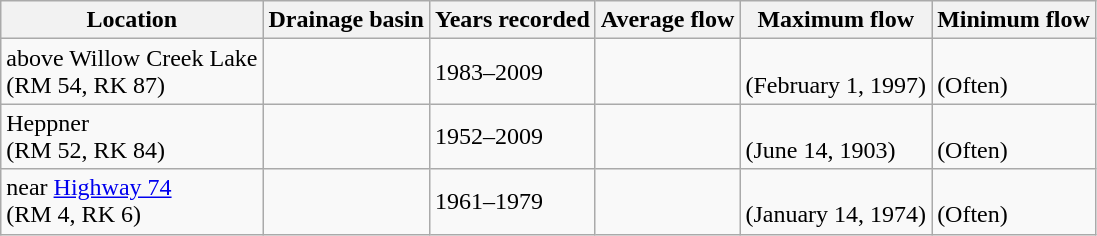<table class="wikitable">
<tr>
<th>Location</th>
<th>Drainage basin</th>
<th>Years recorded</th>
<th>Average flow</th>
<th>Maximum flow</th>
<th>Minimum flow</th>
</tr>
<tr>
<td>above Willow Creek Lake<br>(RM 54, RK 87)</td>
<td></td>
<td>1983–2009</td>
<td></td>
<td><br>(February 1, 1997)</td>
<td><br>(Often)</td>
</tr>
<tr>
<td>Heppner<br>(RM 52, RK 84)</td>
<td></td>
<td>1952–2009</td>
<td></td>
<td><br>(June 14, 1903)</td>
<td><br>(Often)</td>
</tr>
<tr>
<td>near <a href='#'>Highway 74</a><br>(RM 4, RK 6)</td>
<td></td>
<td>1961–1979</td>
<td></td>
<td><br>(January 14, 1974)</td>
<td><br>(Often)</td>
</tr>
</table>
